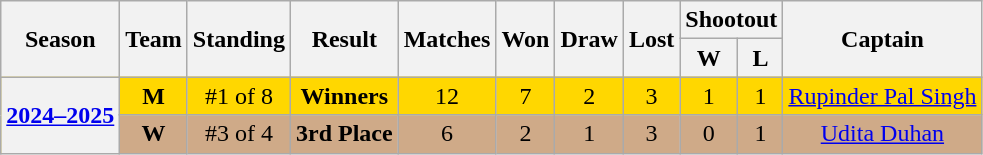<table class="wikitable" style="text-align:center">
<tr>
<th rowspan=2>Season</th>
<th rowspan=2>Team</th>
<th rowspan=2>Standing</th>
<th rowspan=2>Result</th>
<th rowspan=2>Matches</th>
<th rowspan=2>Won</th>
<th rowspan=2>Draw</th>
<th rowspan=2>Lost</th>
<th colspan=2>Shootout</th>
<th rowspan=2>Captain</th>
</tr>
<tr>
<th>W</th>
<th>L</th>
</tr>
<tr bgcolor=gold>
<th rowspan=2><a href='#'>2024–2025</a></th>
<td><strong>M</strong></td>
<td>#1 of 8</td>
<td><strong>Winners</strong></td>
<td>12</td>
<td>7</td>
<td>2</td>
<td>3</td>
<td>1</td>
<td>1</td>
<td><a href='#'>Rupinder Pal Singh</a></td>
</tr>
<tr bgcolor=#CFAA88>
<td><strong>W</strong></td>
<td>#3 of 4</td>
<td><strong>3rd Place</strong></td>
<td>6</td>
<td>2</td>
<td>1</td>
<td>3</td>
<td>0</td>
<td>1</td>
<td><a href='#'>Udita Duhan</a></td>
</tr>
</table>
